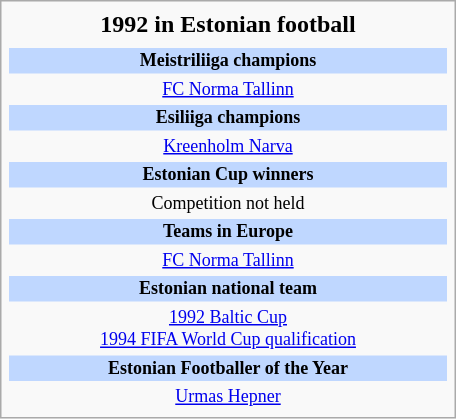<table class="infobox football" style="width: 19em; text-align: center;">
<tr>
<th colspan=3 style="font-size: 16px;">1992 in Estonian football</th>
</tr>
<tr>
<td colspan=3 style="font-size: 12px; line-height: 14px;"><span></span></td>
</tr>
<tr>
<td colspan=3 style="font-size: 12px; background: #BFD7FF;"><strong>Meistriliiga champions</strong></td>
</tr>
<tr>
<td colspan=3 style="font-size: 12px;"><a href='#'>FC Norma Tallinn</a></td>
</tr>
<tr>
<td colspan=3 style="font-size: 12px; background: #BFD7FF;"><strong>Esiliiga champions</strong></td>
</tr>
<tr>
<td colspan=3 style="font-size: 12px;"><a href='#'>Kreenholm Narva</a></td>
</tr>
<tr>
<td colspan=3 style="font-size: 12px; background: #BFD7FF;"><strong>Estonian Cup winners</strong></td>
</tr>
<tr>
<td colspan=3 style="font-size: 12px;">Competition not held</td>
</tr>
<tr>
<td colspan=3 style="font-size: 12px; background: #BFD7FF;"><strong>Teams in Europe</strong></td>
</tr>
<tr>
<td colspan=3 style="font-size: 12px;"><a href='#'>FC Norma Tallinn</a></td>
</tr>
<tr>
<td colspan=3 style="font-size: 12px; background: #BFD7FF;"><strong>Estonian national team</strong></td>
</tr>
<tr>
<td colspan=3 style="font-size: 12px;"><a href='#'>1992 Baltic Cup</a><br><a href='#'>1994 FIFA World Cup qualification</a></td>
</tr>
<tr>
<td colspan=3 style="font-size: 12px; background: #BFD7FF;"><strong>Estonian Footballer of the Year</strong></td>
</tr>
<tr>
<td colspan=3 style="font-size: 12px;"><a href='#'>Urmas Hepner</a></td>
</tr>
</table>
